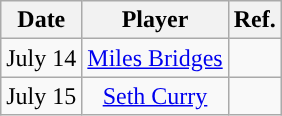<table class="wikitable sortable sortable" style="text-align: center">
<tr>
<th>Date</th>
<th>Player</th>
<th>Ref.</th>
</tr>
<tr>
<td>July 14</td>
<td><a href='#'>Miles Bridges</a></td>
<td></td>
</tr>
<tr>
<td>July 15</td>
<td><a href='#'>Seth Curry</a></td>
<td></td>
</tr>
</table>
